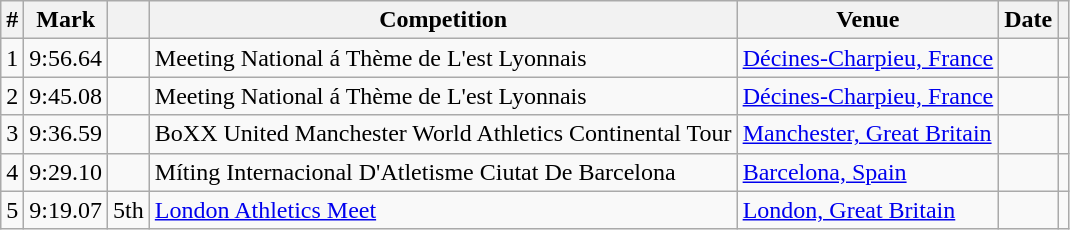<table class="wikitable sortable">
<tr>
<th>#</th>
<th>Mark</th>
<th class=unsortable></th>
<th>Competition</th>
<th>Venue</th>
<th>Date</th>
<th></th>
</tr>
<tr>
<td align=center>1</td>
<td align=right>9:56.64</td>
<td></td>
<td>Meeting National á Thème de L'est Lyonnais</td>
<td><a href='#'>Décines-Charpieu, France</a></td>
<td align=right></td>
<td></td>
</tr>
<tr>
<td align=center>2</td>
<td align=right>9:45.08</td>
<td></td>
<td>Meeting National á Thème de L'est Lyonnais</td>
<td><a href='#'>Décines-Charpieu, France</a></td>
<td align=right></td>
<td></td>
</tr>
<tr>
<td align=center>3</td>
<td align=right>9:36.59</td>
<td></td>
<td>BoXX United Manchester World Athletics Continental Tour</td>
<td><a href='#'>Manchester, Great Britain</a></td>
<td align=right></td>
<td></td>
</tr>
<tr>
<td align=center>4</td>
<td align=right>9:29.10</td>
<td></td>
<td>Míting Internacional D'Atletisme Ciutat De Barcelona</td>
<td><a href='#'>Barcelona, Spain</a></td>
<td align=right></td>
<td></td>
</tr>
<tr>
<td align=center>5</td>
<td align=right>9:19.07</td>
<td>5th</td>
<td><a href='#'>London Athletics Meet</a></td>
<td><a href='#'>London, Great Britain</a></td>
<td align=right><a href='#'></a></td>
<td></td>
</tr>
</table>
